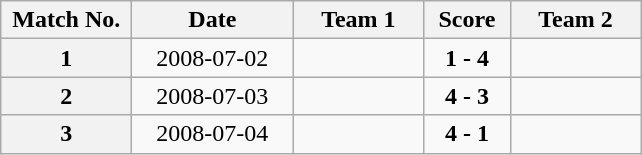<table class="wikitable">
<tr>
<th width="80">Match No.</th>
<th width="100">Date</th>
<th width="80">Team 1</th>
<th width="50">Score</th>
<th width="80">Team 2</th>
</tr>
<tr>
<th align="center">1</th>
<td align="center">2008-07-02</td>
<td align="left"></td>
<td align="center"><strong>1 - 4</strong></td>
<td align="left"></td>
</tr>
<tr>
<th align="center">2</th>
<td align="center">2008-07-03</td>
<td align="left"></td>
<td align="center"><strong>4 - 3</strong></td>
<td align="left"></td>
</tr>
<tr>
<th align="center">3</th>
<td align="center">2008-07-04</td>
<td align="left"></td>
<td align="center"><strong>4 - 1</strong></td>
<td align="left"></td>
</tr>
</table>
